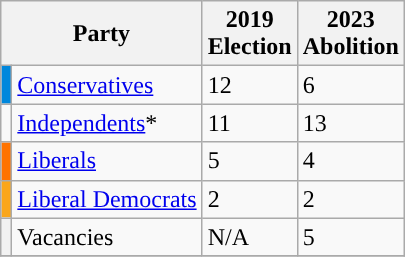<table class="wikitable">
<tr>
<th colspan=2>Party</th>
<th>2019<br>Election</th>
<th>2023<br>Abolition</th>
</tr>
<tr>
<th style="background-color: #0087DC"></th>
<td><a href='#'>Conservatives</a></td>
<td>12</td>
<td>6</td>
</tr>
<tr>
<td style="background-color: "></td>
<td><a href='#'>Independents</a>*</td>
<td>11</td>
<td>13</td>
</tr>
<tr>
<th style="background-color: #FF7300"></th>
<td><a href='#'>Liberals</a></td>
<td>5</td>
<td>4</td>
</tr>
<tr>
<th style="background-color: #FAA61A"></th>
<td><a href='#'>Liberal Democrats</a></td>
<td>2</td>
<td>2</td>
</tr>
<tr>
<th></th>
<td>Vacancies</td>
<td>N/A</td>
<td>5</td>
</tr>
<tr>
</tr>
</table>
